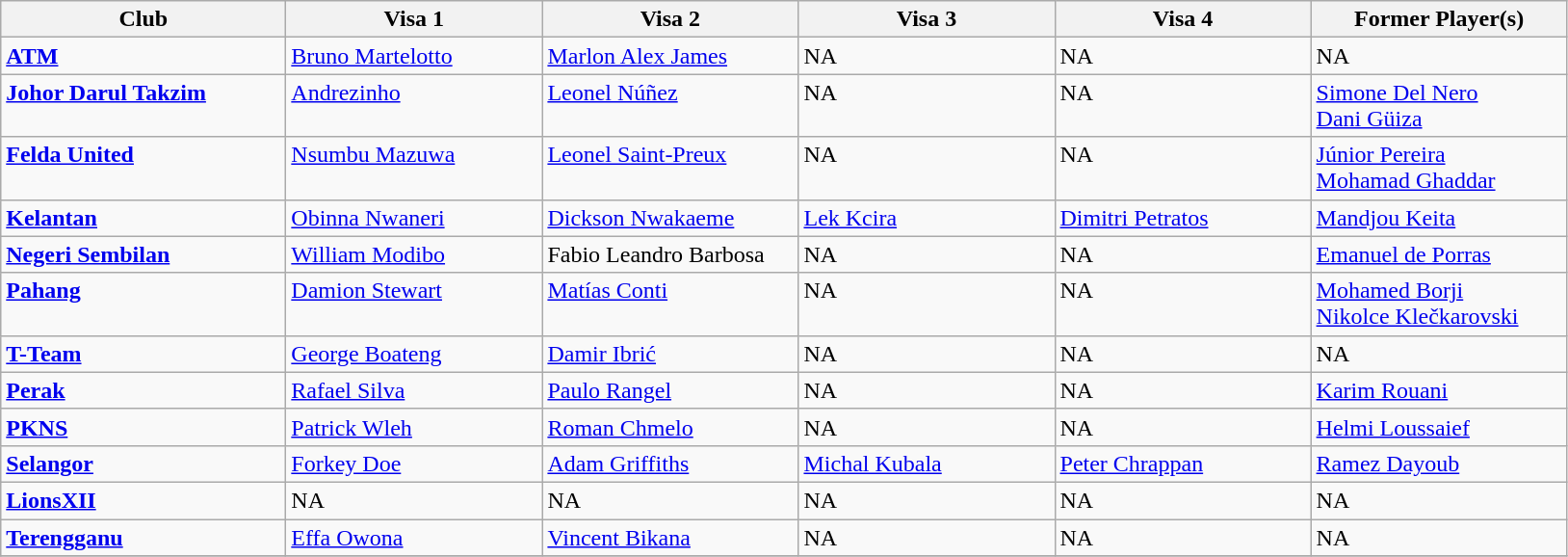<table class="wikitable sortable" border="1">
<tr>
<th width="190">Club</th>
<th width="170">Visa 1</th>
<th width="170">Visa 2</th>
<th width="170">Visa 3</th>
<th width="170">Visa 4</th>
<th width="170">Former Player(s)</th>
</tr>
<tr style="vertical-align:top;">
<td><strong><a href='#'>ATM</a></strong></td>
<td> <a href='#'>Bruno Martelotto</a></td>
<td> <a href='#'>Marlon Alex James</a></td>
<td>NA</td>
<td>NA</td>
<td>NA</td>
</tr>
<tr style="vertical-align:top;">
<td><strong><a href='#'>Johor Darul Takzim</a></strong></td>
<td> <a href='#'>Andrezinho</a></td>
<td> <a href='#'>Leonel Núñez</a></td>
<td>NA</td>
<td>NA</td>
<td> <a href='#'>Simone Del Nero</a> <br>  <a href='#'>Dani Güiza</a></td>
</tr>
<tr style="vertical-align:top;">
<td><strong><a href='#'>Felda United</a></strong></td>
<td> <a href='#'>Nsumbu Mazuwa</a></td>
<td> <a href='#'>Leonel Saint-Preux</a></td>
<td>NA</td>
<td>NA</td>
<td> <a href='#'>Júnior Pereira</a> <br>  <a href='#'>Mohamad Ghaddar</a></td>
</tr>
<tr style="vertical-align:top;">
<td><strong><a href='#'>Kelantan</a></strong></td>
<td> <a href='#'>Obinna Nwaneri</a></td>
<td> <a href='#'>Dickson Nwakaeme</a></td>
<td> <a href='#'>Lek Kcira</a></td>
<td> <a href='#'>Dimitri Petratos</a></td>
<td> <a href='#'>Mandjou Keita</a></td>
</tr>
<tr style="vertical-align:top;">
<td><strong><a href='#'>Negeri Sembilan</a></strong></td>
<td> <a href='#'>William Modibo</a></td>
<td> Fabio Leandro Barbosa</td>
<td>NA</td>
<td>NA</td>
<td> <a href='#'>Emanuel de Porras</a></td>
</tr>
<tr style="vertical-align:top;">
<td><strong><a href='#'>Pahang</a></strong></td>
<td> <a href='#'>Damion Stewart</a></td>
<td> <a href='#'>Matías Conti</a></td>
<td>NA</td>
<td>NA</td>
<td> <a href='#'>Mohamed Borji</a> <br>  <a href='#'>Nikolce Klečkarovski</a></td>
</tr>
<tr style="vertical-align:top;">
<td><strong><a href='#'>T-Team</a></strong></td>
<td> <a href='#'>George Boateng</a></td>
<td> <a href='#'>Damir Ibrić</a></td>
<td>NA</td>
<td>NA</td>
<td>NA</td>
</tr>
<tr style="vertical-align:top;">
<td><strong><a href='#'>Perak</a></strong></td>
<td> <a href='#'>Rafael Silva</a></td>
<td> <a href='#'>Paulo Rangel</a></td>
<td>NA</td>
<td>NA</td>
<td> <a href='#'>Karim Rouani</a></td>
</tr>
<tr style="vertical-align:top;">
<td><strong><a href='#'>PKNS</a></strong></td>
<td> <a href='#'>Patrick Wleh</a></td>
<td> <a href='#'>Roman Chmelo</a></td>
<td>NA</td>
<td>NA</td>
<td> <a href='#'>Helmi Loussaief</a></td>
</tr>
<tr style="vertical-align:top;">
<td><strong><a href='#'>Selangor</a></strong></td>
<td> <a href='#'>Forkey Doe</a></td>
<td> <a href='#'>Adam Griffiths</a></td>
<td> <a href='#'>Michal Kubala</a></td>
<td> <a href='#'>Peter Chrappan</a></td>
<td> <a href='#'>Ramez Dayoub</a></td>
</tr>
<tr style="vertical-align:top;">
<td><strong><a href='#'>LionsXII</a></strong></td>
<td>NA</td>
<td>NA</td>
<td>NA</td>
<td>NA</td>
<td>NA</td>
</tr>
<tr style="vertical-align:top;">
<td><strong><a href='#'>Terengganu</a></strong></td>
<td> <a href='#'>Effa Owona</a></td>
<td> <a href='#'>Vincent Bikana</a></td>
<td>NA</td>
<td>NA</td>
<td>NA</td>
</tr>
<tr>
</tr>
</table>
